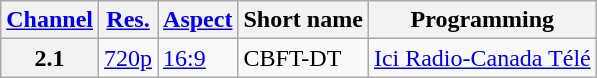<table class="wikitable">
<tr>
<th scope = "col"><a href='#'>Channel</a></th>
<th scope = "col"><a href='#'>Res.</a></th>
<th scope = "col"><a href='#'>Aspect</a></th>
<th scope = "col">Short name</th>
<th scope = "col">Programming</th>
</tr>
<tr>
<th scope = "row">2.1</th>
<td><a href='#'>720p</a></td>
<td><a href='#'>16:9</a></td>
<td>CBFT-DT</td>
<td><a href='#'>Ici Radio-Canada Télé</a></td>
</tr>
</table>
